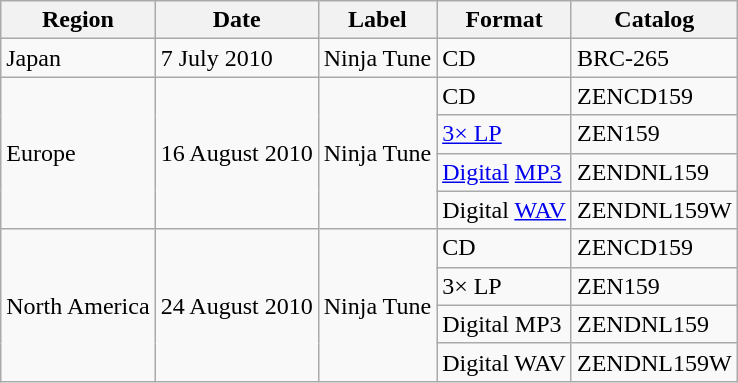<table class="wikitable">
<tr>
<th>Region</th>
<th>Date</th>
<th>Label</th>
<th>Format</th>
<th>Catalog</th>
</tr>
<tr>
<td>Japan</td>
<td>7 July 2010</td>
<td>Ninja Tune</td>
<td>CD</td>
<td>BRC-265</td>
</tr>
<tr>
<td rowspan="4">Europe</td>
<td rowspan="4">16 August 2010</td>
<td rowspan="4">Ninja Tune</td>
<td>CD</td>
<td>ZENCD159</td>
</tr>
<tr>
<td><a href='#'>3× LP</a></td>
<td>ZEN159</td>
</tr>
<tr>
<td><a href='#'>Digital</a> <a href='#'>MP3</a></td>
<td>ZENDNL159</td>
</tr>
<tr>
<td>Digital <a href='#'>WAV</a></td>
<td>ZENDNL159W</td>
</tr>
<tr>
<td rowspan="4">North America</td>
<td rowspan="4">24 August 2010</td>
<td rowspan="4">Ninja Tune</td>
<td>CD</td>
<td>ZENCD159</td>
</tr>
<tr>
<td>3× LP</td>
<td>ZEN159</td>
</tr>
<tr>
<td>Digital MP3</td>
<td>ZENDNL159</td>
</tr>
<tr>
<td>Digital WAV</td>
<td>ZENDNL159W</td>
</tr>
</table>
